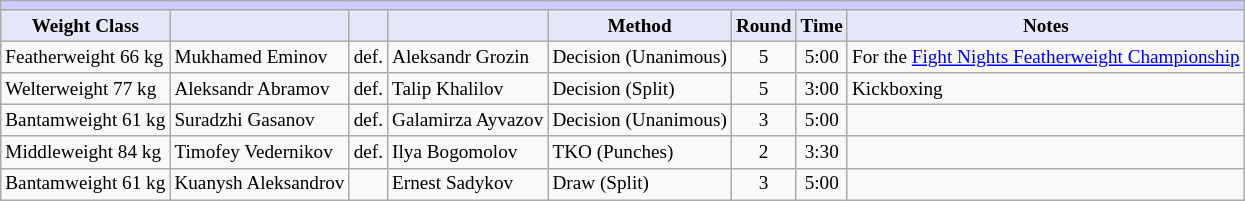<table class="wikitable" style="font-size: 80%;">
<tr>
<th colspan="8" style="background-color: #ccf; color: #000080; text-align: center;"><strong></strong></th>
</tr>
<tr>
<th colspan="1" style="background-color: #E6E8FA; color: #000000; text-align: center;">Weight Class</th>
<th colspan="1" style="background-color: #E6E8FA; color: #000000; text-align: center;"></th>
<th colspan="1" style="background-color: #E6E8FA; color: #000000; text-align: center;"></th>
<th colspan="1" style="background-color: #E6E8FA; color: #000000; text-align: center;"></th>
<th colspan="1" style="background-color: #E6E8FA; color: #000000; text-align: center;">Method</th>
<th colspan="1" style="background-color: #E6E8FA; color: #000000; text-align: center;">Round</th>
<th colspan="1" style="background-color: #E6E8FA; color: #000000; text-align: center;">Time</th>
<th colspan="1" style="background-color: #E6E8FA; color: #000000; text-align: center;">Notes</th>
</tr>
<tr>
<td>Featherweight 66 kg</td>
<td> Mukhamed Eminov</td>
<td align=center>def.</td>
<td> Aleksandr Grozin</td>
<td>Decision (Unanimous)</td>
<td align=center>5</td>
<td align=center>5:00</td>
<td>For the <a href='#'>Fight Nights Featherweight Championship</a></td>
</tr>
<tr>
<td>Welterweight 77 kg</td>
<td> Aleksandr Abramov</td>
<td align=center>def.</td>
<td> Talip Khalilov</td>
<td>Decision (Split)</td>
<td align=center>5</td>
<td align=center>3:00</td>
<td>Kickboxing</td>
</tr>
<tr>
<td>Bantamweight 61 kg</td>
<td> Suradzhi Gasanov</td>
<td align=center>def.</td>
<td> Galamirza Ayvazov</td>
<td>Decision (Unanimous)</td>
<td align=center>3</td>
<td align=center>5:00</td>
<td></td>
</tr>
<tr>
<td>Middleweight 84 kg</td>
<td> Timofey Vedernikov</td>
<td align=center>def.</td>
<td> Ilya Bogomolov</td>
<td>TKO (Punches)</td>
<td align=center>2</td>
<td align=center>3:30</td>
<td></td>
</tr>
<tr>
<td>Bantamweight 61 kg</td>
<td> Kuanysh Aleksandrov</td>
<td align=center></td>
<td> Ernest Sadykov</td>
<td>Draw (Split)</td>
<td align=center>3</td>
<td align=center>5:00</td>
<td></td>
</tr>
</table>
